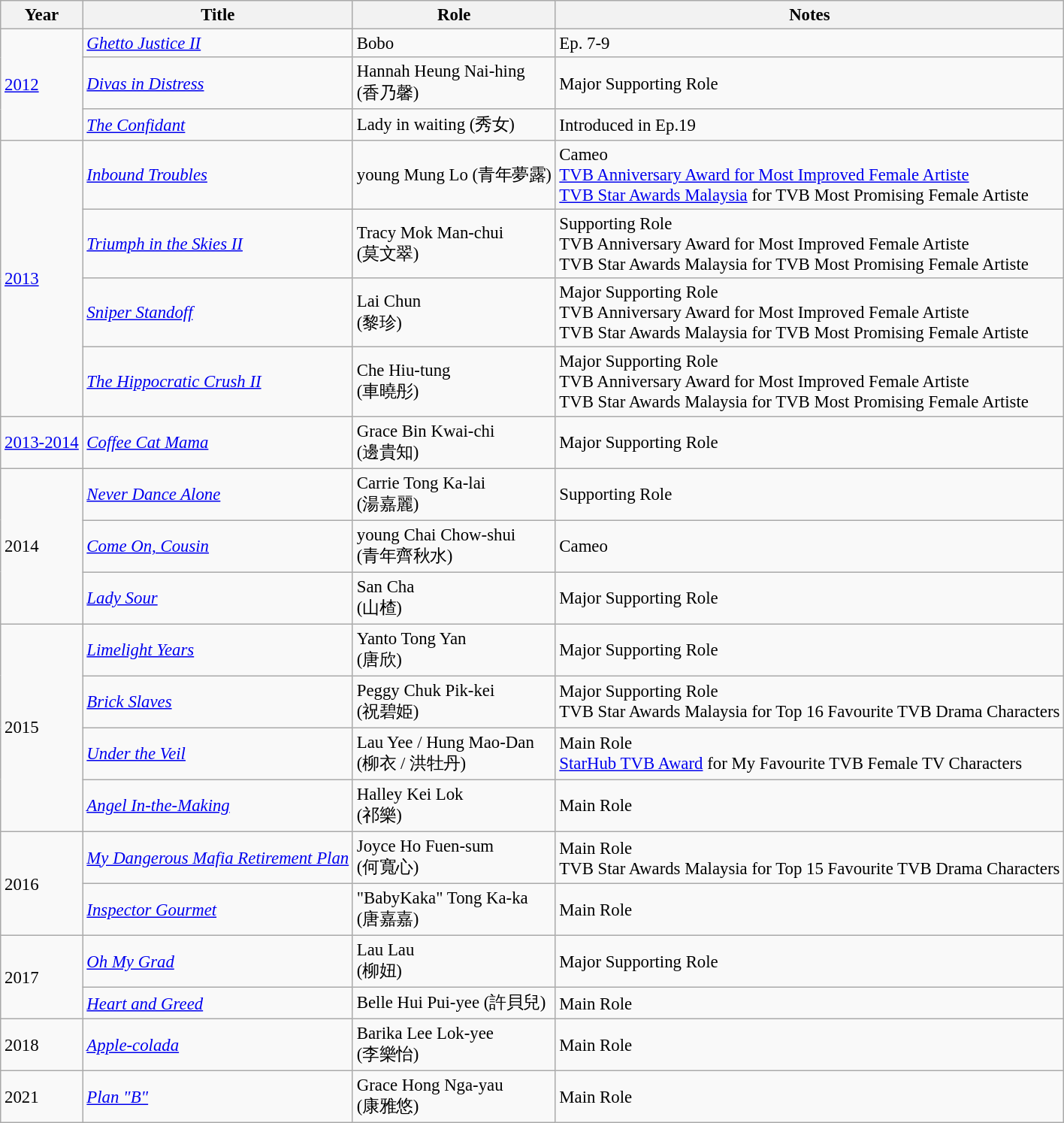<table class="wikitable sortable" style="font-size: 95%;">
<tr>
<th>Year</th>
<th>Title</th>
<th>Role</th>
<th class="unsortable">Notes</th>
</tr>
<tr>
<td rowspan=3><a href='#'>2012</a></td>
<td><em><a href='#'>Ghetto Justice II</a></em></td>
<td>Bobo</td>
<td>Ep. 7-9</td>
</tr>
<tr>
<td><em><a href='#'>Divas in Distress</a></em></td>
<td>Hannah Heung Nai-hing <br> (香乃馨)</td>
<td>Major Supporting Role</td>
</tr>
<tr>
<td data-sort-value="Confidant, The"><em><a href='#'>The Confidant</a></em></td>
<td>Lady in waiting (秀女)</td>
<td>Introduced in Ep.19</td>
</tr>
<tr>
<td rowspan=4><a href='#'>2013</a></td>
<td><em><a href='#'>Inbound Troubles</a></em></td>
<td>young Mung Lo (青年夢露)</td>
<td>Cameo <br> <a href='#'>TVB Anniversary Award for Most Improved Female Artiste</a> <br> <a href='#'>TVB Star Awards Malaysia</a> for TVB Most Promising Female Artiste</td>
</tr>
<tr>
<td><em><a href='#'>Triumph in the Skies II</a></em></td>
<td>Tracy Mok Man-chui <br> (莫文翠)</td>
<td>Supporting Role <br> TVB Anniversary Award for Most Improved Female Artiste <br> TVB Star Awards Malaysia for TVB Most Promising Female Artiste</td>
</tr>
<tr>
<td><em><a href='#'>Sniper Standoff</a></em></td>
<td>Lai Chun <br> (黎珍)</td>
<td>Major Supporting Role <br> TVB Anniversary Award for Most Improved Female Artiste <br> TVB Star Awards Malaysia for TVB Most Promising Female Artiste</td>
</tr>
<tr>
<td data-sort-value="Hippocratic Crush II, The"><em><a href='#'>The Hippocratic Crush II</a></em></td>
<td>Che Hiu-tung <br> (車曉彤)</td>
<td>Major Supporting Role <br> TVB Anniversary Award for Most Improved Female Artiste <br> TVB Star Awards Malaysia for TVB Most Promising Female Artiste</td>
</tr>
<tr>
<td><a href='#'>2013-2014</a></td>
<td><em><a href='#'>Coffee Cat Mama</a></em></td>
<td>Grace Bin Kwai-chi <br> (邊貴知)</td>
<td>Major Supporting Role</td>
</tr>
<tr>
<td rowspan=3>2014</td>
<td><em><a href='#'>Never Dance Alone</a></em></td>
<td>Carrie Tong Ka-lai <br> (湯嘉麗)</td>
<td>Supporting Role</td>
</tr>
<tr>
<td><em><a href='#'>Come On, Cousin</a></em></td>
<td>young Chai Chow-shui <br> (青年齊秋水)</td>
<td>Cameo</td>
</tr>
<tr>
<td><em><a href='#'>Lady Sour</a></em></td>
<td>San Cha <br> (山楂)</td>
<td>Major Supporting Role</td>
</tr>
<tr>
<td rowspan=4>2015</td>
<td><em><a href='#'>Limelight Years</a></em></td>
<td>Yanto Tong Yan <br> (唐欣)</td>
<td>Major Supporting Role</td>
</tr>
<tr>
<td><em><a href='#'>Brick Slaves</a></em></td>
<td>Peggy Chuk Pik-kei <br> (祝碧姫)</td>
<td>Major Supporting Role <br> TVB Star Awards Malaysia for Top 16 Favourite TVB Drama Characters</td>
</tr>
<tr>
<td><em><a href='#'>Under the Veil</a></em></td>
<td>Lau Yee / Hung Mao-Dan <br> (柳衣 / 洪牡丹)</td>
<td>Main Role  <br> <a href='#'>StarHub TVB Award</a> for My Favourite TVB Female TV Characters</td>
</tr>
<tr>
<td><em><a href='#'>Angel In-the-Making</a></em></td>
<td>Halley Kei Lok <br> (祁樂)</td>
<td>Main Role</td>
</tr>
<tr>
<td rowspan=2>2016</td>
<td><em><a href='#'>My Dangerous Mafia Retirement Plan</a></em></td>
<td>Joyce Ho Fuen-sum <br> (何寬心)</td>
<td>Main Role  <br> TVB Star Awards Malaysia for Top 15 Favourite TVB Drama Characters</td>
</tr>
<tr>
<td><em><a href='#'>Inspector Gourmet</a></em></td>
<td>"BabyKaka" Tong Ka-ka <br> (唐嘉嘉)</td>
<td>Main Role</td>
</tr>
<tr>
<td rowspan=2>2017</td>
<td><em><a href='#'>Oh My Grad</a></em></td>
<td>Lau Lau <br> (柳妞)</td>
<td>Major Supporting Role</td>
</tr>
<tr>
<td><em><a href='#'>Heart and Greed</a></em></td>
<td>Belle Hui Pui-yee (許貝兒)</td>
<td>Main Role</td>
</tr>
<tr>
<td>2018</td>
<td><em><a href='#'>Apple-colada</a></em></td>
<td>Barika Lee Lok-yee <br> (李樂怡)</td>
<td>Main Role</td>
</tr>
<tr>
<td>2021</td>
<td><em><a href='#'>Plan "B"</a></em></td>
<td>Grace Hong Nga-yau <br> (康雅悠)</td>
<td>Main Role</td>
</tr>
</table>
